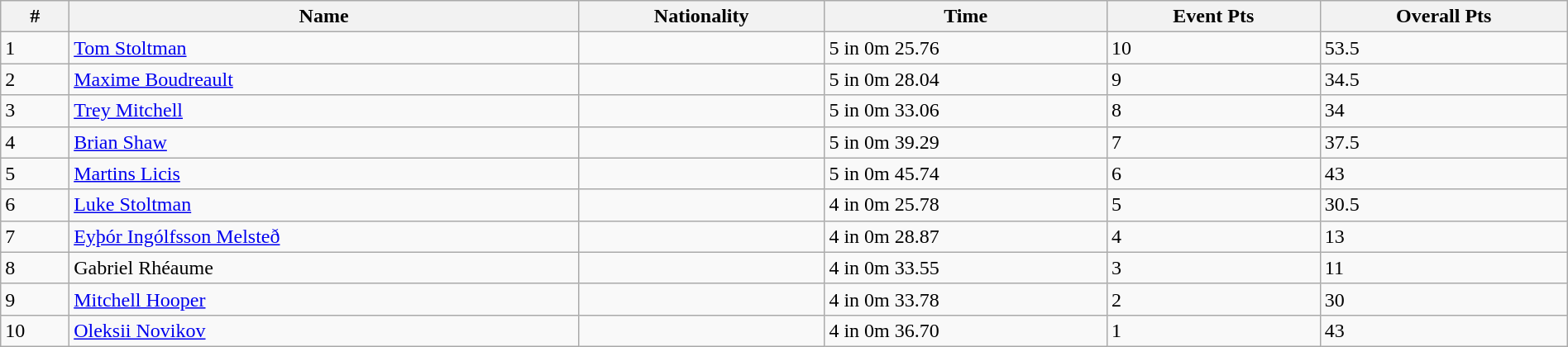<table class="wikitable sortable" style="display: inline-table;width: 100%;">
<tr>
<th>#</th>
<th>Name</th>
<th>Nationality</th>
<th>Time</th>
<th>Event Pts</th>
<th>Overall Pts</th>
</tr>
<tr>
<td>1</td>
<td><a href='#'>Tom Stoltman</a></td>
<td></td>
<td>5 in 0m 25.76</td>
<td>10</td>
<td>53.5</td>
</tr>
<tr>
<td>2</td>
<td><a href='#'>Maxime Boudreault</a></td>
<td></td>
<td>5 in 0m 28.04</td>
<td>9</td>
<td>34.5</td>
</tr>
<tr>
<td>3</td>
<td><a href='#'>Trey Mitchell</a></td>
<td></td>
<td>5 in 0m 33.06</td>
<td>8</td>
<td>34</td>
</tr>
<tr>
<td>4</td>
<td><a href='#'>Brian Shaw</a></td>
<td></td>
<td>5 in 0m 39.29</td>
<td>7</td>
<td>37.5</td>
</tr>
<tr>
<td>5</td>
<td><a href='#'>Martins Licis</a></td>
<td></td>
<td>5 in 0m 45.74</td>
<td>6</td>
<td>43</td>
</tr>
<tr>
<td>6</td>
<td><a href='#'>Luke Stoltman</a></td>
<td></td>
<td>4 in 0m 25.78</td>
<td>5</td>
<td>30.5</td>
</tr>
<tr>
<td>7</td>
<td><a href='#'>Eyþór Ingólfsson Melsteð</a></td>
<td></td>
<td>4 in 0m 28.87</td>
<td>4</td>
<td>13</td>
</tr>
<tr>
<td>8</td>
<td>Gabriel Rhéaume</td>
<td></td>
<td>4 in 0m 33.55</td>
<td>3</td>
<td>11</td>
</tr>
<tr>
<td>9</td>
<td><a href='#'>Mitchell Hooper</a></td>
<td></td>
<td>4 in 0m 33.78</td>
<td>2</td>
<td>30</td>
</tr>
<tr>
<td>10</td>
<td><a href='#'>Oleksii Novikov</a></td>
<td></td>
<td>4 in 0m 36.70</td>
<td>1</td>
<td>43</td>
</tr>
</table>
